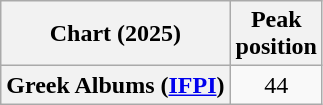<table class="wikitable sortable plainrowheaders" style="text-align:center">
<tr>
<th>Chart (2025)</th>
<th>Peak<br>position</th>
</tr>
<tr>
<th scope="row">Greek Albums (<a href='#'>IFPI</a>)</th>
<td>44</td>
</tr>
</table>
